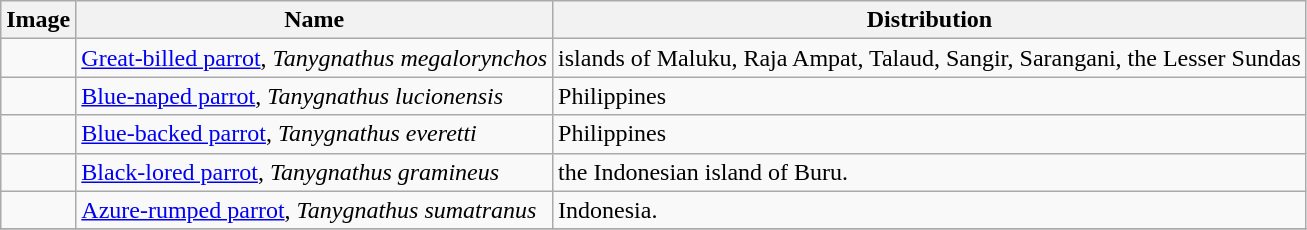<table class="wikitable">
<tr>
<th>Image</th>
<th>Name</th>
<th>Distribution</th>
</tr>
<tr>
<td></td>
<td><a href='#'>Great-billed parrot</a>, <em>Tanygnathus megalorynchos</em></td>
<td>islands of Maluku, Raja Ampat, Talaud, Sangir, Sarangani, the Lesser Sundas</td>
</tr>
<tr>
<td></td>
<td><a href='#'>Blue-naped parrot</a>, <em>Tanygnathus lucionensis</em></td>
<td>Philippines</td>
</tr>
<tr>
<td></td>
<td><a href='#'>Blue-backed parrot</a>, <em>Tanygnathus everetti</em></td>
<td>Philippines</td>
</tr>
<tr>
<td></td>
<td><a href='#'>Black-lored parrot</a>, <em>Tanygnathus gramineus</em></td>
<td>the Indonesian island of Buru.</td>
</tr>
<tr>
<td></td>
<td><a href='#'>Azure-rumped parrot</a>, <em>Tanygnathus sumatranus</em></td>
<td>Indonesia.</td>
</tr>
<tr>
</tr>
</table>
